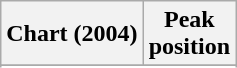<table class="wikitable sortable plainrowheaders" style="text-align:center">
<tr>
<th scope="col">Chart (2004)</th>
<th scope="col">Peak<br>position</th>
</tr>
<tr>
</tr>
<tr>
</tr>
<tr>
</tr>
<tr>
</tr>
<tr>
</tr>
<tr>
</tr>
</table>
